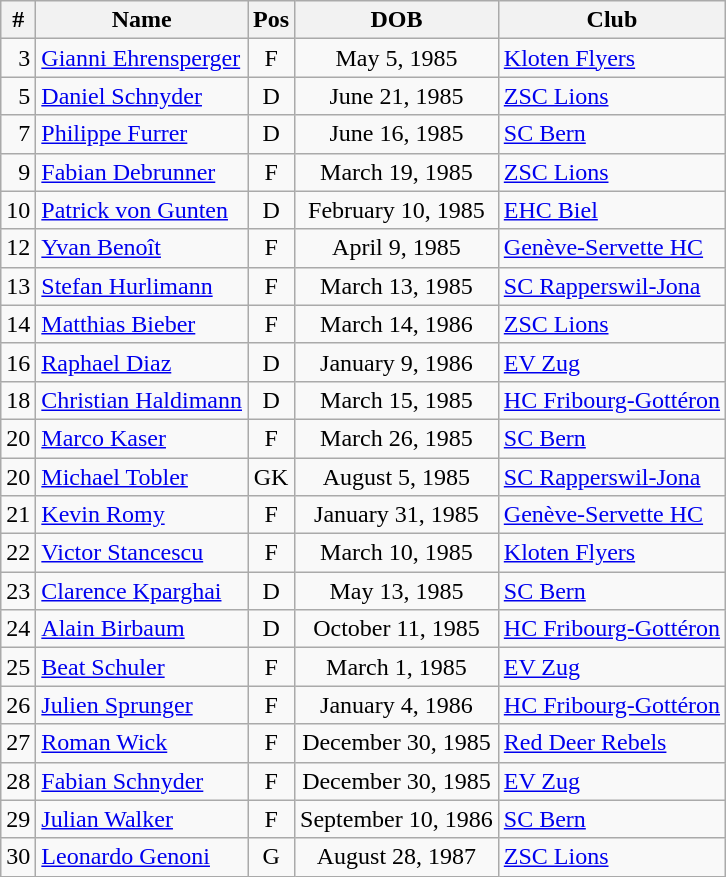<table class="wikitable">
<tr>
<th>#</th>
<th>Name</th>
<th>Pos</th>
<th>DOB</th>
<th>Club</th>
</tr>
<tr>
<td align=right>3</td>
<td><a href='#'>Gianni Ehrensperger</a></td>
<td align=center>F</td>
<td align=center>May 5, 1985</td>
<td><a href='#'>Kloten Flyers</a> </td>
</tr>
<tr>
<td align=right>5</td>
<td><a href='#'>Daniel Schnyder</a></td>
<td align=center>D</td>
<td align=center>June 21, 1985</td>
<td><a href='#'>ZSC Lions</a> </td>
</tr>
<tr>
<td align=right>7</td>
<td><a href='#'>Philippe Furrer</a></td>
<td align=center>D</td>
<td align=center>June 16, 1985</td>
<td><a href='#'>SC Bern</a> </td>
</tr>
<tr>
<td align=right>9</td>
<td><a href='#'>Fabian Debrunner</a></td>
<td align=center>F</td>
<td align=center>March 19, 1985</td>
<td><a href='#'>ZSC Lions</a> </td>
</tr>
<tr>
<td align=right>10</td>
<td><a href='#'>Patrick von Gunten</a></td>
<td align=center>D</td>
<td align=center>February 10, 1985</td>
<td><a href='#'>EHC Biel</a> </td>
</tr>
<tr>
<td align=right>12</td>
<td><a href='#'>Yvan Benoît</a></td>
<td align=center>F</td>
<td align=center>April 9, 1985</td>
<td><a href='#'>Genève-Servette HC</a> </td>
</tr>
<tr>
<td align=right>13</td>
<td><a href='#'>Stefan Hurlimann</a></td>
<td align=center>F</td>
<td align=center>March 13, 1985</td>
<td><a href='#'>SC Rapperswil-Jona</a> </td>
</tr>
<tr>
<td align=right>14</td>
<td><a href='#'>Matthias Bieber</a></td>
<td align=center>F</td>
<td align=center>March 14, 1986</td>
<td><a href='#'>ZSC Lions</a> </td>
</tr>
<tr>
<td align=right>16</td>
<td><a href='#'>Raphael Diaz</a></td>
<td align=center>D</td>
<td align=center>January 9, 1986</td>
<td><a href='#'>EV Zug</a> </td>
</tr>
<tr>
<td align=right>18</td>
<td><a href='#'>Christian Haldimann</a></td>
<td align=center>D</td>
<td align=center>March 15, 1985</td>
<td><a href='#'>HC Fribourg-Gottéron</a> </td>
</tr>
<tr>
<td align=right>20</td>
<td><a href='#'>Marco Kaser</a></td>
<td align=center>F</td>
<td align=center>March 26, 1985</td>
<td><a href='#'>SC Bern</a> </td>
</tr>
<tr>
<td align=right>20</td>
<td><a href='#'>Michael Tobler</a></td>
<td align=center>GK</td>
<td align=center>August 5, 1985</td>
<td><a href='#'>SC Rapperswil-Jona</a> </td>
</tr>
<tr>
<td align=right>21</td>
<td><a href='#'>Kevin Romy</a></td>
<td align=center>F</td>
<td align=center>January 31, 1985</td>
<td><a href='#'>Genève-Servette HC</a> </td>
</tr>
<tr>
<td align=right>22</td>
<td><a href='#'>Victor Stancescu</a></td>
<td align=center>F</td>
<td align=center>March 10, 1985</td>
<td><a href='#'>Kloten Flyers</a> </td>
</tr>
<tr>
<td align=right>23</td>
<td><a href='#'>Clarence Kparghai</a></td>
<td align=center>D</td>
<td align=center>May 13, 1985</td>
<td><a href='#'>SC Bern</a> </td>
</tr>
<tr>
<td align=right>24</td>
<td><a href='#'>Alain Birbaum</a></td>
<td align=center>D</td>
<td align=center>October 11, 1985</td>
<td><a href='#'>HC Fribourg-Gottéron</a> </td>
</tr>
<tr>
<td align=right>25</td>
<td><a href='#'>Beat Schuler</a></td>
<td align=center>F</td>
<td align=center>March 1, 1985</td>
<td><a href='#'>EV Zug</a> </td>
</tr>
<tr>
<td align=right>26</td>
<td><a href='#'>Julien Sprunger</a></td>
<td align=center>F</td>
<td align=center>January 4, 1986</td>
<td><a href='#'>HC Fribourg-Gottéron</a> </td>
</tr>
<tr>
<td align=right>27</td>
<td><a href='#'>Roman Wick</a></td>
<td align=center>F</td>
<td align=center>December 30, 1985</td>
<td><a href='#'>Red Deer Rebels</a> </td>
</tr>
<tr>
<td align=right>28</td>
<td><a href='#'>Fabian Schnyder</a></td>
<td align=center>F</td>
<td align=center>December 30, 1985</td>
<td><a href='#'>EV Zug</a> </td>
</tr>
<tr>
<td align=right>29</td>
<td><a href='#'>Julian Walker</a></td>
<td align=center>F</td>
<td align=center>September 10, 1986</td>
<td><a href='#'>SC Bern</a> </td>
</tr>
<tr>
<td align=right>30</td>
<td><a href='#'>Leonardo Genoni</a></td>
<td align=center>G</td>
<td align=center>August 28, 1987</td>
<td><a href='#'>ZSC Lions</a> </td>
</tr>
</table>
